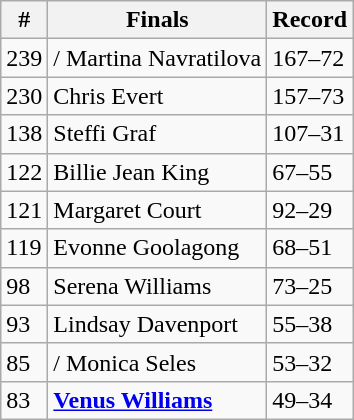<table class=wikitable style=display:inline-table>
<tr>
<th>#</th>
<th>Finals</th>
<th>Record</th>
</tr>
<tr>
<td>239</td>
<td>/ Martina Navratilova</td>
<td>167–72</td>
</tr>
<tr>
<td>230</td>
<td> Chris Evert</td>
<td>157–73</td>
</tr>
<tr>
<td>138</td>
<td> Steffi Graf</td>
<td>107–31</td>
</tr>
<tr>
<td>122</td>
<td> Billie Jean King</td>
<td>67–55</td>
</tr>
<tr>
<td>121</td>
<td> Margaret Court</td>
<td>92–29</td>
</tr>
<tr>
<td>119</td>
<td> Evonne Goolagong</td>
<td>68–51</td>
</tr>
<tr>
<td>98</td>
<td> Serena Williams</td>
<td>73–25</td>
</tr>
<tr>
<td>93</td>
<td> Lindsay Davenport</td>
<td>55–38</td>
</tr>
<tr>
<td>85</td>
<td>/ Monica Seles</td>
<td>53–32</td>
</tr>
<tr>
<td>83</td>
<td> <strong><a href='#'>Venus Williams</a></strong></td>
<td>49–34</td>
</tr>
</table>
